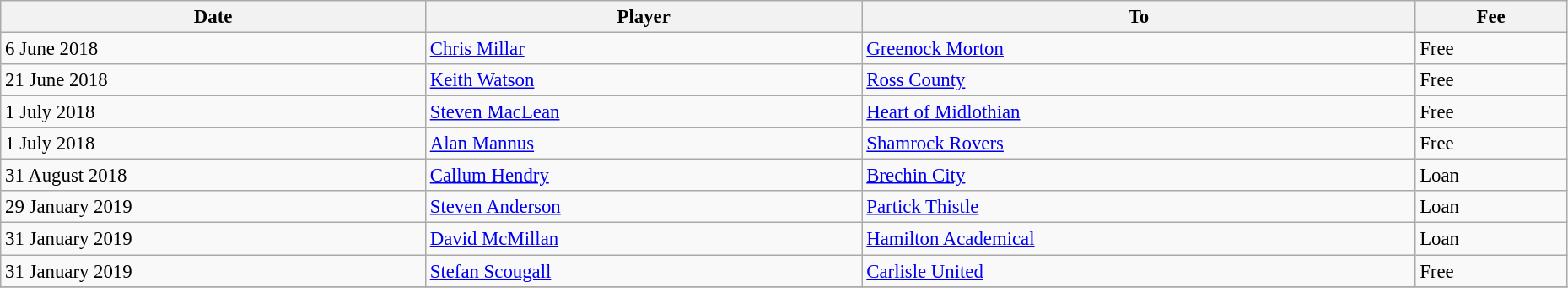<table class="wikitable" style="font-size:95%;width:98%; text-align:left">
<tr>
<th>Date</th>
<th>Player</th>
<th>To</th>
<th>Fee</th>
</tr>
<tr>
<td>6 June 2018</td>
<td> <a href='#'>Chris Millar</a></td>
<td> <a href='#'>Greenock Morton</a></td>
<td>Free</td>
</tr>
<tr>
<td>21 June 2018</td>
<td> <a href='#'>Keith Watson</a></td>
<td> <a href='#'>Ross County</a></td>
<td>Free</td>
</tr>
<tr>
<td>1 July 2018</td>
<td> <a href='#'>Steven MacLean</a></td>
<td> <a href='#'>Heart of Midlothian</a></td>
<td>Free</td>
</tr>
<tr>
<td>1 July 2018</td>
<td> <a href='#'>Alan Mannus</a></td>
<td> <a href='#'>Shamrock Rovers</a></td>
<td>Free</td>
</tr>
<tr>
<td>31 August 2018</td>
<td> <a href='#'>Callum Hendry</a></td>
<td> <a href='#'>Brechin City</a></td>
<td>Loan</td>
</tr>
<tr>
<td>29 January 2019</td>
<td> <a href='#'>Steven Anderson</a></td>
<td> <a href='#'>Partick Thistle</a></td>
<td>Loan</td>
</tr>
<tr>
<td>31 January 2019</td>
<td> <a href='#'>David McMillan</a></td>
<td> <a href='#'>Hamilton Academical</a></td>
<td>Loan</td>
</tr>
<tr>
<td>31 January 2019</td>
<td> <a href='#'>Stefan Scougall</a></td>
<td> <a href='#'>Carlisle United</a></td>
<td>Free</td>
</tr>
<tr>
</tr>
</table>
